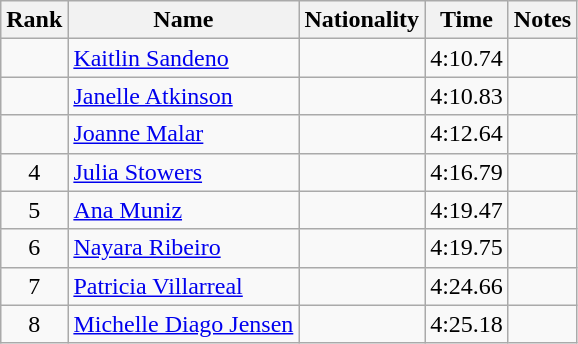<table class="wikitable sortable" style="text-align:center">
<tr>
<th>Rank</th>
<th>Name</th>
<th>Nationality</th>
<th>Time</th>
<th>Notes</th>
</tr>
<tr>
<td></td>
<td align=left><a href='#'>Kaitlin Sandeno</a></td>
<td align=left></td>
<td>4:10.74</td>
<td></td>
</tr>
<tr>
<td></td>
<td align=left><a href='#'>Janelle Atkinson</a></td>
<td align=left></td>
<td>4:10.83</td>
<td></td>
</tr>
<tr>
<td></td>
<td align=left><a href='#'>Joanne Malar</a></td>
<td align=left></td>
<td>4:12.64</td>
<td></td>
</tr>
<tr>
<td>4</td>
<td align=left><a href='#'>Julia Stowers</a></td>
<td align=left></td>
<td>4:16.79</td>
<td></td>
</tr>
<tr>
<td>5</td>
<td align=left><a href='#'>Ana Muniz</a></td>
<td align=left></td>
<td>4:19.47</td>
<td></td>
</tr>
<tr>
<td>6</td>
<td align=left><a href='#'>Nayara Ribeiro</a></td>
<td align=left></td>
<td>4:19.75</td>
<td></td>
</tr>
<tr>
<td>7</td>
<td align=left><a href='#'>Patricia Villarreal</a></td>
<td align=left></td>
<td>4:24.66</td>
<td></td>
</tr>
<tr>
<td>8</td>
<td align=left><a href='#'>Michelle Diago Jensen</a></td>
<td align=left></td>
<td>4:25.18</td>
<td></td>
</tr>
</table>
